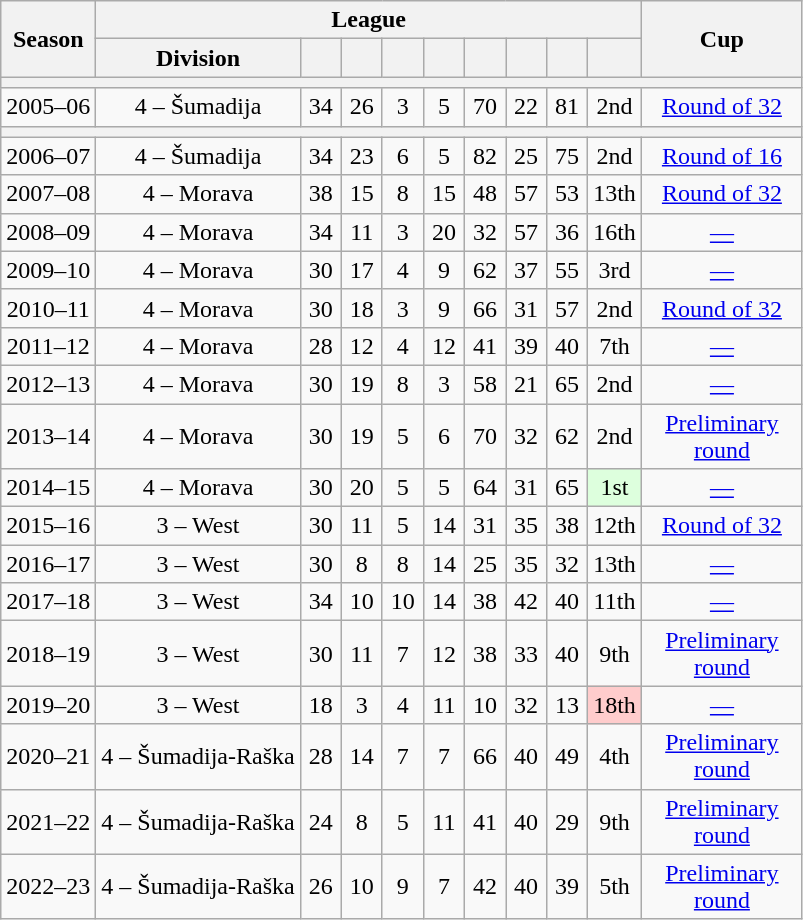<table class="wikitable sortable" style="text-align:center">
<tr>
<th rowspan="2">Season</th>
<th colspan="9">League</th>
<th rowspan="2" width="100">Cup</th>
</tr>
<tr>
<th>Division</th>
<th width="20"></th>
<th width="20"></th>
<th width="20"></th>
<th width="20"></th>
<th width="20"></th>
<th width="20"></th>
<th width="20"></th>
<th width="20"></th>
</tr>
<tr>
<th colspan="11"></th>
</tr>
<tr>
<td>2005–06</td>
<td>4 – Šumadija</td>
<td>34</td>
<td>26</td>
<td>3</td>
<td>5</td>
<td>70</td>
<td>22</td>
<td>81</td>
<td>2nd</td>
<td><a href='#'>Round of 32</a></td>
</tr>
<tr>
<th colspan="11"></th>
</tr>
<tr>
<td>2006–07</td>
<td>4 – Šumadija</td>
<td>34</td>
<td>23</td>
<td>6</td>
<td>5</td>
<td>82</td>
<td>25</td>
<td>75</td>
<td>2nd</td>
<td><a href='#'>Round of 16</a></td>
</tr>
<tr>
<td>2007–08</td>
<td>4 – Morava</td>
<td>38</td>
<td>15</td>
<td>8</td>
<td>15</td>
<td>48</td>
<td>57</td>
<td>53</td>
<td>13th</td>
<td><a href='#'>Round of 32</a></td>
</tr>
<tr>
<td>2008–09</td>
<td>4 – Morava</td>
<td>34</td>
<td>11</td>
<td>3</td>
<td>20</td>
<td>32</td>
<td>57</td>
<td>36</td>
<td>16th</td>
<td><a href='#'>—</a></td>
</tr>
<tr>
<td>2009–10</td>
<td>4 – Morava</td>
<td>30</td>
<td>17</td>
<td>4</td>
<td>9</td>
<td>62</td>
<td>37</td>
<td>55</td>
<td>3rd</td>
<td><a href='#'>—</a></td>
</tr>
<tr>
<td>2010–11</td>
<td>4 – Morava</td>
<td>30</td>
<td>18</td>
<td>3</td>
<td>9</td>
<td>66</td>
<td>31</td>
<td>57</td>
<td>2nd</td>
<td><a href='#'>Round of 32</a></td>
</tr>
<tr>
<td>2011–12</td>
<td>4 – Morava</td>
<td>28</td>
<td>12</td>
<td>4</td>
<td>12</td>
<td>41</td>
<td>39</td>
<td>40</td>
<td>7th</td>
<td><a href='#'>—</a></td>
</tr>
<tr>
<td>2012–13</td>
<td>4 – Morava</td>
<td>30</td>
<td>19</td>
<td>8</td>
<td>3</td>
<td>58</td>
<td>21</td>
<td>65</td>
<td>2nd</td>
<td><a href='#'>—</a></td>
</tr>
<tr>
<td>2013–14</td>
<td>4 – Morava</td>
<td>30</td>
<td>19</td>
<td>5</td>
<td>6</td>
<td>70</td>
<td>32</td>
<td>62</td>
<td>2nd</td>
<td><a href='#'>Preliminary round</a></td>
</tr>
<tr>
<td>2014–15</td>
<td>4 – Morava</td>
<td>30</td>
<td>20</td>
<td>5</td>
<td>5</td>
<td>64</td>
<td>31</td>
<td>65</td>
<td style="background-color:#DFD">1st</td>
<td><a href='#'>—</a></td>
</tr>
<tr>
<td>2015–16</td>
<td>3 – West</td>
<td>30</td>
<td>11</td>
<td>5</td>
<td>14</td>
<td>31</td>
<td>35</td>
<td>38</td>
<td>12th</td>
<td><a href='#'>Round of 32</a></td>
</tr>
<tr>
<td>2016–17</td>
<td>3 – West</td>
<td>30</td>
<td>8</td>
<td>8</td>
<td>14</td>
<td>25</td>
<td>35</td>
<td>32</td>
<td>13th</td>
<td><a href='#'>—</a></td>
</tr>
<tr>
<td>2017–18</td>
<td>3 – West</td>
<td>34</td>
<td>10</td>
<td>10</td>
<td>14</td>
<td>38</td>
<td>42</td>
<td>40</td>
<td>11th</td>
<td><a href='#'>—</a></td>
</tr>
<tr>
<td>2018–19</td>
<td>3 – West</td>
<td>30</td>
<td>11</td>
<td>7</td>
<td>12</td>
<td>38</td>
<td>33</td>
<td>40</td>
<td>9th</td>
<td><a href='#'>Preliminary round</a></td>
</tr>
<tr>
<td>2019–20</td>
<td>3 – West</td>
<td>18</td>
<td>3</td>
<td>4</td>
<td>11</td>
<td>10</td>
<td>32</td>
<td>13</td>
<td style="background-color:#FCC">18th</td>
<td><a href='#'>—</a></td>
</tr>
<tr>
<td>2020–21</td>
<td>4 – Šumadija-Raška</td>
<td>28</td>
<td>14</td>
<td>7</td>
<td>7</td>
<td>66</td>
<td>40</td>
<td>49</td>
<td>4th</td>
<td><a href='#'>Preliminary round</a></td>
</tr>
<tr>
<td>2021–22</td>
<td>4 – Šumadija-Raška</td>
<td>24</td>
<td>8</td>
<td>5</td>
<td>11</td>
<td>41</td>
<td>40</td>
<td>29</td>
<td>9th</td>
<td><a href='#'>Preliminary round</a></td>
</tr>
<tr>
<td>2022–23</td>
<td>4 – Šumadija-Raška</td>
<td>26</td>
<td>10</td>
<td>9</td>
<td>7</td>
<td>42</td>
<td>40</td>
<td>39</td>
<td>5th</td>
<td><a href='#'>Preliminary round</a></td>
</tr>
</table>
